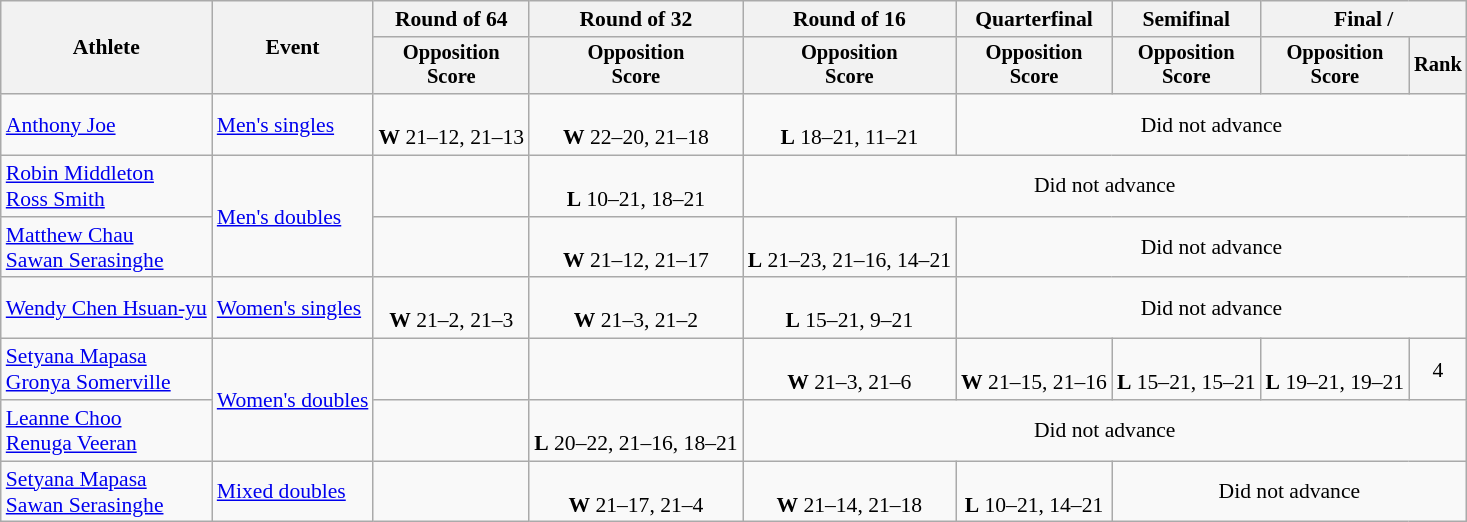<table class=wikitable style=font-size:90%;text-align:center>
<tr>
<th rowspan=2>Athlete</th>
<th rowspan=2>Event</th>
<th>Round of 64</th>
<th>Round of 32</th>
<th>Round of 16</th>
<th>Quarterfinal</th>
<th>Semifinal</th>
<th colspan=2>Final / </th>
</tr>
<tr style=font-size:95%>
<th>Opposition<br>Score</th>
<th>Opposition<br>Score</th>
<th>Opposition<br>Score</th>
<th>Opposition<br>Score</th>
<th>Opposition<br>Score</th>
<th>Opposition<br>Score</th>
<th>Rank</th>
</tr>
<tr>
<td align=left><a href='#'>Anthony Joe</a></td>
<td align=left><a href='#'>Men's singles</a></td>
<td><br><strong>W</strong> 21–12, 21–13</td>
<td><br><strong>W</strong> 22–20, 21–18</td>
<td><br><strong>L</strong> 18–21, 11–21</td>
<td colspan=4>Did not advance</td>
</tr>
<tr>
<td align=left><a href='#'>Robin Middleton</a><br><a href='#'>Ross Smith</a></td>
<td align=left rowspan=2><a href='#'>Men's doubles</a></td>
<td></td>
<td><br> <strong>L</strong> 10–21, 18–21</td>
<td colspan=5>Did not advance</td>
</tr>
<tr>
<td align=left><a href='#'>Matthew Chau</a><br><a href='#'>Sawan Serasinghe</a></td>
<td></td>
<td><br><strong>W</strong> 21–12, 21–17</td>
<td><br><strong>L</strong> 21–23, 21–16, 14–21</td>
<td colspan=4>Did not advance</td>
</tr>
<tr>
<td align=left><a href='#'>Wendy Chen Hsuan-yu</a></td>
<td align=left><a href='#'>Women's singles</a></td>
<td><br><strong>W</strong> 21–2, 21–3</td>
<td><br><strong>W</strong> 21–3, 21–2</td>
<td><br><strong>L</strong> 15–21, 9–21</td>
<td colspan=4>Did not advance</td>
</tr>
<tr>
<td align=left><a href='#'>Setyana Mapasa</a> <br><a href='#'>Gronya Somerville</a></td>
<td align=left rowspan=2><a href='#'>Women's doubles</a></td>
<td></td>
<td></td>
<td><br><strong>W</strong> 21–3, 21–6</td>
<td><br><strong>W</strong> 21–15, 21–16</td>
<td><br><strong>L</strong> 15–21, 15–21</td>
<td><br><strong>L</strong> 19–21, 19–21</td>
<td>4</td>
</tr>
<tr>
<td align=left><a href='#'>Leanne Choo</a><br><a href='#'>Renuga Veeran</a></td>
<td></td>
<td><br><strong>L</strong> 20–22, 21–16, 18–21</td>
<td colspan=5>Did not advance</td>
</tr>
<tr>
<td align=left><a href='#'>Setyana Mapasa</a><br><a href='#'>Sawan Serasinghe</a></td>
<td align=left rowspan=><a href='#'>Mixed doubles</a></td>
<td></td>
<td><br><strong>W</strong> 21–17, 21–4</td>
<td><br><strong>W</strong> 21–14, 21–18</td>
<td><br><strong>L</strong> 10–21, 14–21</td>
<td colspan=3>Did not advance</td>
</tr>
</table>
